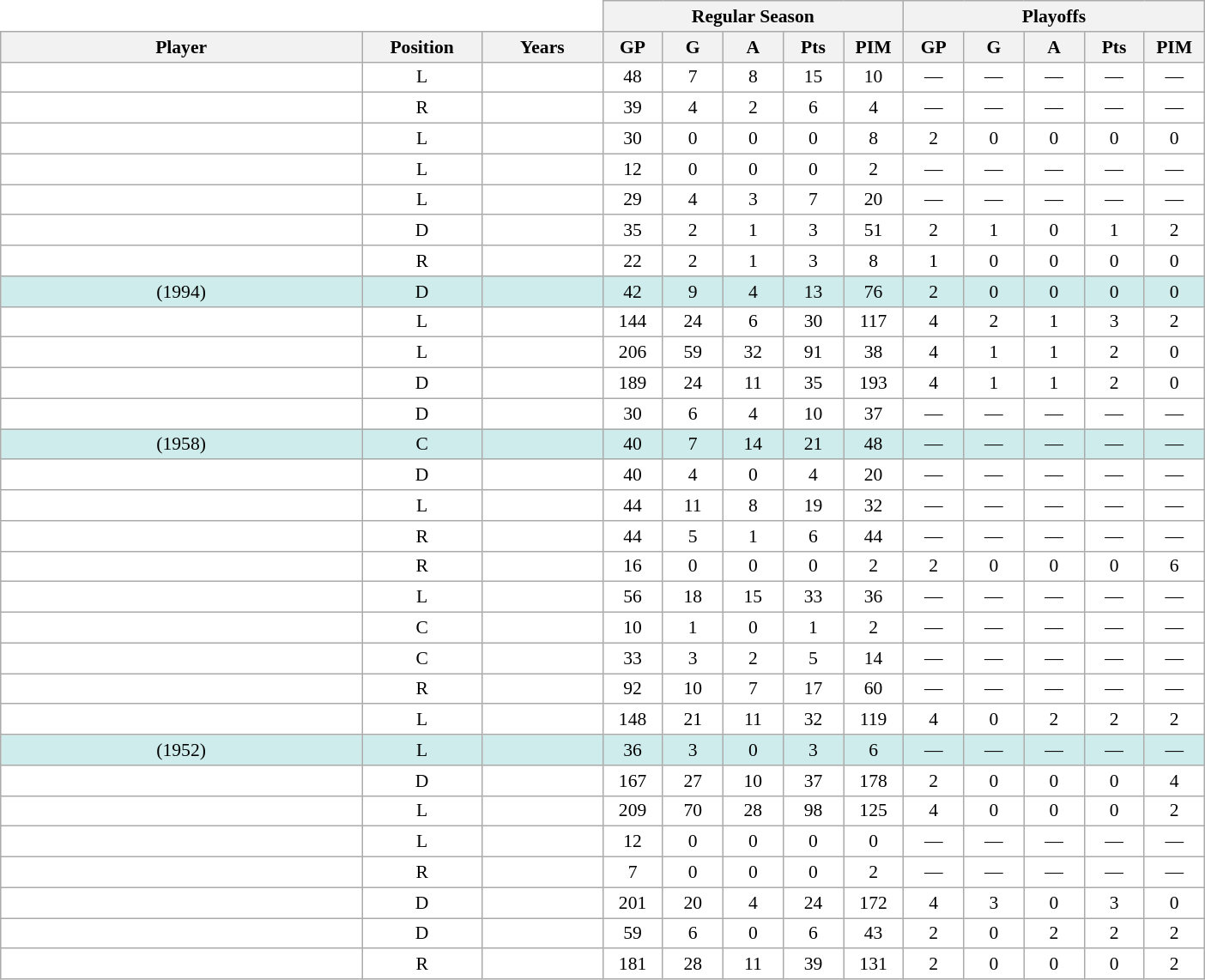<table class="wikitable sortable" style="text-align:center; border:0; background:white; width:65em; font-size:90%;">
<tr>
<th colspan=3 style="border:0; background:white;"></th>
<th colspan=5>Regular Season</th>
<th colspan=5>Playoffs</th>
</tr>
<tr>
<th style="width:30%;">Player</th>
<th style="width:10%;">Position</th>
<th style="width:10%;">Years</th>
<th data-sort-type="number" style="width:5%;">GP</th>
<th data-sort-type="number" style="width:5%;">G</th>
<th data-sort-type="number" style="width:5%;">A</th>
<th data-sort-type="number" style="width:5%;">Pts</th>
<th data-sort-type="number" style="width:5%;">PIM</th>
<th data-sort-type="number" style="width:5%;">GP</th>
<th data-sort-type="number" style="width:5%;">G</th>
<th data-sort-type="number" style="width:5%;">A</th>
<th data-sort-type="number" style="width:5%;">Pts</th>
<th data-sort-type="number" style="width:5%;">PIM</th>
</tr>
<tr>
<td></td>
<td>L</td>
<td></td>
<td>48</td>
<td>7</td>
<td>8</td>
<td>15</td>
<td>10</td>
<td>—</td>
<td>—</td>
<td>—</td>
<td>—</td>
<td>—</td>
</tr>
<tr>
<td></td>
<td>R</td>
<td></td>
<td>39</td>
<td>4</td>
<td>2</td>
<td>6</td>
<td>4</td>
<td>—</td>
<td>—</td>
<td>—</td>
<td>—</td>
<td>—</td>
</tr>
<tr>
<td></td>
<td>L</td>
<td></td>
<td>30</td>
<td>0</td>
<td>0</td>
<td>0</td>
<td>8</td>
<td>2</td>
<td>0</td>
<td>0</td>
<td>0</td>
<td>0</td>
</tr>
<tr>
<td></td>
<td>L</td>
<td></td>
<td>12</td>
<td>0</td>
<td>0</td>
<td>0</td>
<td>2</td>
<td>—</td>
<td>—</td>
<td>—</td>
<td>—</td>
<td>—</td>
</tr>
<tr>
<td></td>
<td>L</td>
<td></td>
<td>29</td>
<td>4</td>
<td>3</td>
<td>7</td>
<td>20</td>
<td>—</td>
<td>—</td>
<td>—</td>
<td>—</td>
<td>—</td>
</tr>
<tr>
<td></td>
<td>D</td>
<td></td>
<td>35</td>
<td>2</td>
<td>1</td>
<td>3</td>
<td>51</td>
<td>2</td>
<td>1</td>
<td>0</td>
<td>1</td>
<td>2</td>
</tr>
<tr>
<td></td>
<td>R</td>
<td></td>
<td>22</td>
<td>2</td>
<td>1</td>
<td>3</td>
<td>8</td>
<td>1</td>
<td>0</td>
<td>0</td>
<td>0</td>
<td>0</td>
</tr>
<tr style="background:#CFECEC;">
<td> (1994)</td>
<td>D</td>
<td></td>
<td>42</td>
<td>9</td>
<td>4</td>
<td>13</td>
<td>76</td>
<td>2</td>
<td>0</td>
<td>0</td>
<td>0</td>
<td>0</td>
</tr>
<tr>
<td></td>
<td>L</td>
<td></td>
<td>144</td>
<td>24</td>
<td>6</td>
<td>30</td>
<td>117</td>
<td>4</td>
<td>2</td>
<td>1</td>
<td>3</td>
<td>2</td>
</tr>
<tr>
<td></td>
<td>L</td>
<td></td>
<td>206</td>
<td>59</td>
<td>32</td>
<td>91</td>
<td>38</td>
<td>4</td>
<td>1</td>
<td>1</td>
<td>2</td>
<td>0</td>
</tr>
<tr>
<td></td>
<td>D</td>
<td></td>
<td>189</td>
<td>24</td>
<td>11</td>
<td>35</td>
<td>193</td>
<td>4</td>
<td>1</td>
<td>1</td>
<td>2</td>
<td>0</td>
</tr>
<tr>
<td></td>
<td>D</td>
<td></td>
<td>30</td>
<td>6</td>
<td>4</td>
<td>10</td>
<td>37</td>
<td>—</td>
<td>—</td>
<td>—</td>
<td>—</td>
<td>—</td>
</tr>
<tr style="background:#CFECEC;">
<td> (1958)</td>
<td>C</td>
<td></td>
<td>40</td>
<td>7</td>
<td>14</td>
<td>21</td>
<td>48</td>
<td>—</td>
<td>—</td>
<td>—</td>
<td>—</td>
<td>—</td>
</tr>
<tr>
<td></td>
<td>D</td>
<td></td>
<td>40</td>
<td>4</td>
<td>0</td>
<td>4</td>
<td>20</td>
<td>—</td>
<td>—</td>
<td>—</td>
<td>—</td>
<td>—</td>
</tr>
<tr>
<td></td>
<td>L</td>
<td></td>
<td>44</td>
<td>11</td>
<td>8</td>
<td>19</td>
<td>32</td>
<td>—</td>
<td>—</td>
<td>—</td>
<td>—</td>
<td>—</td>
</tr>
<tr>
<td></td>
<td>R</td>
<td></td>
<td>44</td>
<td>5</td>
<td>1</td>
<td>6</td>
<td>44</td>
<td>—</td>
<td>—</td>
<td>—</td>
<td>—</td>
<td>—</td>
</tr>
<tr>
<td></td>
<td>R</td>
<td></td>
<td>16</td>
<td>0</td>
<td>0</td>
<td>0</td>
<td>2</td>
<td>2</td>
<td>0</td>
<td>0</td>
<td>0</td>
<td>6</td>
</tr>
<tr>
<td></td>
<td>L</td>
<td></td>
<td>56</td>
<td>18</td>
<td>15</td>
<td>33</td>
<td>36</td>
<td>—</td>
<td>—</td>
<td>—</td>
<td>—</td>
<td>—</td>
</tr>
<tr>
<td></td>
<td>C</td>
<td></td>
<td>10</td>
<td>1</td>
<td>0</td>
<td>1</td>
<td>2</td>
<td>—</td>
<td>—</td>
<td>—</td>
<td>—</td>
<td>—</td>
</tr>
<tr>
<td></td>
<td>C</td>
<td></td>
<td>33</td>
<td>3</td>
<td>2</td>
<td>5</td>
<td>14</td>
<td>—</td>
<td>—</td>
<td>—</td>
<td>—</td>
<td>—</td>
</tr>
<tr>
<td></td>
<td>R</td>
<td></td>
<td>92</td>
<td>10</td>
<td>7</td>
<td>17</td>
<td>60</td>
<td>—</td>
<td>—</td>
<td>—</td>
<td>—</td>
<td>—</td>
</tr>
<tr>
<td></td>
<td>L</td>
<td></td>
<td>148</td>
<td>21</td>
<td>11</td>
<td>32</td>
<td>119</td>
<td>4</td>
<td>0</td>
<td>2</td>
<td>2</td>
<td>2</td>
</tr>
<tr style="background:#CFECEC;">
<td> (1952)</td>
<td>L</td>
<td></td>
<td>36</td>
<td>3</td>
<td>0</td>
<td>3</td>
<td>6</td>
<td>—</td>
<td>—</td>
<td>—</td>
<td>—</td>
<td>—</td>
</tr>
<tr>
<td></td>
<td>D</td>
<td></td>
<td>167</td>
<td>27</td>
<td>10</td>
<td>37</td>
<td>178</td>
<td>2</td>
<td>0</td>
<td>0</td>
<td>0</td>
<td>4</td>
</tr>
<tr>
<td></td>
<td>L</td>
<td></td>
<td>209</td>
<td>70</td>
<td>28</td>
<td>98</td>
<td>125</td>
<td>4</td>
<td>0</td>
<td>0</td>
<td>0</td>
<td>2</td>
</tr>
<tr>
<td></td>
<td>L</td>
<td></td>
<td>12</td>
<td>0</td>
<td>0</td>
<td>0</td>
<td>0</td>
<td>—</td>
<td>—</td>
<td>—</td>
<td>—</td>
<td>—</td>
</tr>
<tr>
<td></td>
<td>R</td>
<td></td>
<td>7</td>
<td>0</td>
<td>0</td>
<td>0</td>
<td>2</td>
<td>—</td>
<td>—</td>
<td>—</td>
<td>—</td>
<td>—</td>
</tr>
<tr>
<td></td>
<td>D</td>
<td></td>
<td>201</td>
<td>20</td>
<td>4</td>
<td>24</td>
<td>172</td>
<td>4</td>
<td>3</td>
<td>0</td>
<td>3</td>
<td>0</td>
</tr>
<tr>
<td></td>
<td>D</td>
<td></td>
<td>59</td>
<td>6</td>
<td>0</td>
<td>6</td>
<td>43</td>
<td>2</td>
<td>0</td>
<td>2</td>
<td>2</td>
<td>2</td>
</tr>
<tr>
<td></td>
<td>R</td>
<td></td>
<td>181</td>
<td>28</td>
<td>11</td>
<td>39</td>
<td>131</td>
<td>2</td>
<td>0</td>
<td>0</td>
<td>0</td>
<td>2</td>
</tr>
</table>
